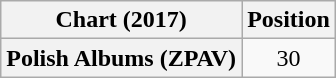<table class="wikitable sortable plainrowheaders" style="text-align:center">
<tr>
<th scope="col">Chart (2017)</th>
<th scope="col">Position</th>
</tr>
<tr>
<th scope="row">Polish Albums (ZPAV)</th>
<td>30</td>
</tr>
</table>
